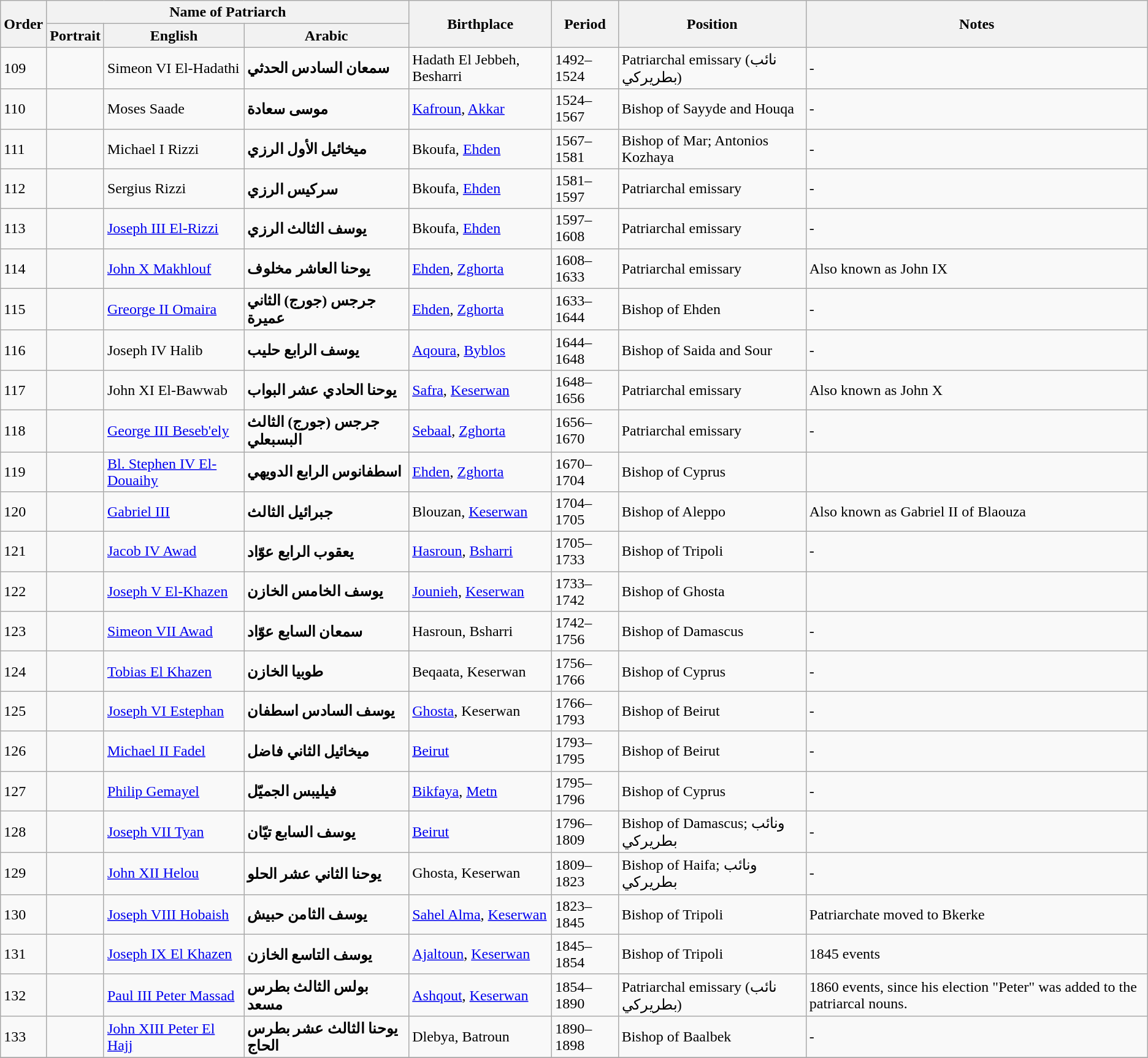<table class="wikitable">
<tr>
<th rowspan=2>Order</th>
<th colspan="3">Name of Patriarch</th>
<th rowspan=2>Birthplace</th>
<th rowspan=2>Period</th>
<th rowspan=2>Position</th>
<th rowspan=2>Notes</th>
</tr>
<tr>
<th>Portrait</th>
<th>English</th>
<th>Arabic</th>
</tr>
<tr>
<td>109</td>
<td></td>
<td>Simeon VI El-Hadathi</td>
<td><strong>سمعان السادس الحدثي</strong></td>
<td>Hadath El Jebbeh, Besharri</td>
<td>1492–1524</td>
<td>Patriarchal emissary (نائب بطريركي)</td>
<td>-</td>
</tr>
<tr>
<td>110</td>
<td></td>
<td>Moses Saade</td>
<td><strong> موسى سعادة</strong></td>
<td><a href='#'>Kafroun</a>, <a href='#'>Akkar</a></td>
<td>1524–1567</td>
<td>Bishop of Sayyde and Houqa</td>
<td>-</td>
</tr>
<tr>
<td>111</td>
<td></td>
<td>Michael I Rizzi</td>
<td><strong>ميخائيل الأول الرزي</strong></td>
<td>Bkoufa, <a href='#'>Ehden</a></td>
<td>1567–1581</td>
<td>Bishop of Mar; Antonios Kozhaya</td>
<td>-</td>
</tr>
<tr>
<td>112</td>
<td></td>
<td>Sergius Rizzi</td>
<td><strong>سركيس الرزي</strong></td>
<td>Bkoufa, <a href='#'>Ehden</a></td>
<td>1581–1597</td>
<td>Patriarchal emissary</td>
<td>-</td>
</tr>
<tr>
<td>113</td>
<td></td>
<td><a href='#'>Joseph III El-Rizzi</a></td>
<td><strong>يوسف الثالث الرزي</strong></td>
<td>Bkoufa, <a href='#'>Ehden</a></td>
<td>1597–1608</td>
<td>Patriarchal emissary</td>
<td>-</td>
</tr>
<tr>
<td>114</td>
<td></td>
<td><a href='#'>John X Makhlouf</a></td>
<td><strong>يوحنا العاشر مخلوف</strong></td>
<td><a href='#'>Ehden</a>, <a href='#'>Zghorta</a></td>
<td>1608–1633</td>
<td>Patriarchal emissary</td>
<td>Also known as John IX</td>
</tr>
<tr>
<td>115</td>
<td></td>
<td><a href='#'>Greorge II Omaira</a></td>
<td><strong>جرجس (جورج) الثاني عميرة</strong></td>
<td><a href='#'>Ehden</a>, <a href='#'>Zghorta</a></td>
<td>1633–1644</td>
<td>Bishop of Ehden</td>
<td>-</td>
</tr>
<tr>
<td>116</td>
<td></td>
<td>Joseph IV Halib</td>
<td><strong>يوسف الرابع حليب</strong></td>
<td><a href='#'>Aqoura</a>, <a href='#'>Byblos</a></td>
<td>1644–1648</td>
<td>Bishop of Saida and Sour</td>
<td>-</td>
</tr>
<tr>
<td>117</td>
<td></td>
<td>John XI El-Bawwab</td>
<td><strong>يوحنا الحادي عشر البواب</strong></td>
<td><a href='#'>Safra</a>, <a href='#'>Keserwan</a></td>
<td>1648–1656</td>
<td>Patriarchal emissary</td>
<td>Also known as John X</td>
</tr>
<tr>
<td>118</td>
<td></td>
<td><a href='#'>George III Beseb'ely</a></td>
<td><strong>جرجس (جورج) الثالث البسبعلي</strong></td>
<td><a href='#'>Sebaal</a>, <a href='#'>Zghorta</a></td>
<td>1656–1670</td>
<td>Patriarchal emissary</td>
<td>-</td>
</tr>
<tr>
<td>119</td>
<td></td>
<td><a href='#'>Bl. Stephen IV El-Douaihy</a></td>
<td><strong>اسطفانوس الرابع الدويهي</strong></td>
<td><a href='#'>Ehden</a>, <a href='#'>Zghorta</a></td>
<td>1670–1704</td>
<td>Bishop of Cyprus</td>
<td></td>
</tr>
<tr>
<td>120</td>
<td></td>
<td><a href='#'>Gabriel III</a></td>
<td><strong>جبرائيل الثالث</strong></td>
<td>Blouzan, <a href='#'>Keserwan</a></td>
<td>1704–1705</td>
<td>Bishop of Aleppo</td>
<td>Also known as Gabriel II of Blaouza</td>
</tr>
<tr>
<td>121</td>
<td></td>
<td><a href='#'>Jacob IV Awad</a></td>
<td><strong>يعقوب الرابع عوّاد</strong></td>
<td><a href='#'>Hasroun</a>, <a href='#'>Bsharri</a></td>
<td>1705–1733</td>
<td>Bishop of Tripoli</td>
<td>-</td>
</tr>
<tr>
<td>122</td>
<td></td>
<td><a href='#'>Joseph V El-Khazen</a></td>
<td><strong>يوسف الخامس الخازن</strong></td>
<td><a href='#'>Jounieh</a>, <a href='#'>Keserwan</a></td>
<td>1733–1742</td>
<td>Bishop of Ghosta</td>
<td></td>
</tr>
<tr>
<td>123</td>
<td></td>
<td><a href='#'>Simeon VII Awad</a></td>
<td><strong>سمعان السابع عوّاد</strong></td>
<td>Hasroun, Bsharri</td>
<td>1742–1756</td>
<td>Bishop of Damascus</td>
<td>-</td>
</tr>
<tr>
<td>124</td>
<td></td>
<td><a href='#'>Tobias El Khazen</a></td>
<td><strong>طوبيا الخازن</strong></td>
<td>Beqaata, Keserwan</td>
<td>1756–1766</td>
<td>Bishop of Cyprus</td>
<td>-</td>
</tr>
<tr>
<td>125</td>
<td></td>
<td><a href='#'>Joseph VI Estephan</a></td>
<td><strong>يوسف السادس اسطفان</strong></td>
<td><a href='#'>Ghosta</a>, Keserwan</td>
<td>1766–1793</td>
<td>Bishop of Beirut</td>
<td>-</td>
</tr>
<tr>
<td>126</td>
<td></td>
<td><a href='#'>Michael II Fadel</a></td>
<td><strong>ميخائيل الثاني فاضل</strong></td>
<td><a href='#'>Beirut</a></td>
<td>1793–1795</td>
<td>Bishop of Beirut</td>
<td>-</td>
</tr>
<tr>
<td>127</td>
<td></td>
<td><a href='#'>Philip Gemayel</a></td>
<td><strong>فيليبس الجميّل</strong></td>
<td><a href='#'>Bikfaya</a>, <a href='#'>Metn</a></td>
<td>1795–1796</td>
<td>Bishop of Cyprus</td>
<td>-</td>
</tr>
<tr>
<td>128</td>
<td></td>
<td><a href='#'>Joseph VII Tyan</a></td>
<td><strong>يوسف السابع تيّان</strong></td>
<td><a href='#'>Beirut</a></td>
<td>1796–1809</td>
<td>Bishop of Damascus; ونائب بطريركي</td>
<td>-</td>
</tr>
<tr>
<td>129</td>
<td></td>
<td><a href='#'>John XII Helou</a></td>
<td><strong>يوحنا الثاني عشر الحلو</strong></td>
<td>Ghosta, Keserwan</td>
<td>1809–1823</td>
<td>Bishop of Haifa; ونائب بطريركي</td>
<td>-</td>
</tr>
<tr>
<td>130</td>
<td></td>
<td><a href='#'>Joseph VIII Hobaish</a></td>
<td><strong>يوسف الثامن حبيش</strong></td>
<td><a href='#'>Sahel Alma</a>, <a href='#'>Keserwan</a></td>
<td>1823–1845</td>
<td>Bishop of Tripoli</td>
<td>Patriarchate moved to Bkerke</td>
</tr>
<tr>
<td>131</td>
<td></td>
<td><a href='#'>Joseph IX El Khazen</a></td>
<td><strong>يوسف التاسع الخازن</strong></td>
<td><a href='#'>Ajaltoun</a>, <a href='#'>Keserwan</a></td>
<td>1845–1854</td>
<td>Bishop of Tripoli</td>
<td>1845 events</td>
</tr>
<tr>
<td>132</td>
<td></td>
<td><a href='#'>Paul III Peter Massad</a></td>
<td><strong>بولس الثالث بطرس مسعد</strong></td>
<td><a href='#'>Ashqout</a>, <a href='#'>Keserwan</a></td>
<td>1854–1890</td>
<td>Patriarchal emissary (نائب بطريركي)</td>
<td>1860 events, since his election "Peter" was added to the patriarcal nouns.</td>
</tr>
<tr>
<td>133</td>
<td></td>
<td><a href='#'>John XIII Peter El Hajj</a></td>
<td><strong>يوحنا الثالث عشر بطرس الحاج</strong></td>
<td>Dlebya, Batroun</td>
<td>1890–1898</td>
<td>Bishop of Baalbek</td>
<td>-</td>
</tr>
<tr>
</tr>
</table>
